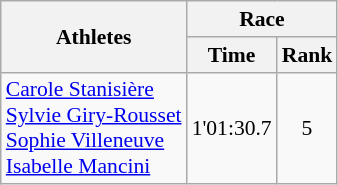<table class="wikitable" border="1" style="font-size:90%">
<tr>
<th rowspan=2>Athletes</th>
<th colspan=2>Race</th>
</tr>
<tr>
<th>Time</th>
<th>Rank</th>
</tr>
<tr>
<td><a href='#'>Carole Stanisière</a><br><a href='#'>Sylvie Giry-Rousset</a><br><a href='#'>Sophie Villeneuve</a><br><a href='#'>Isabelle Mancini</a></td>
<td align=center>1'01:30.7</td>
<td align=center>5</td>
</tr>
</table>
